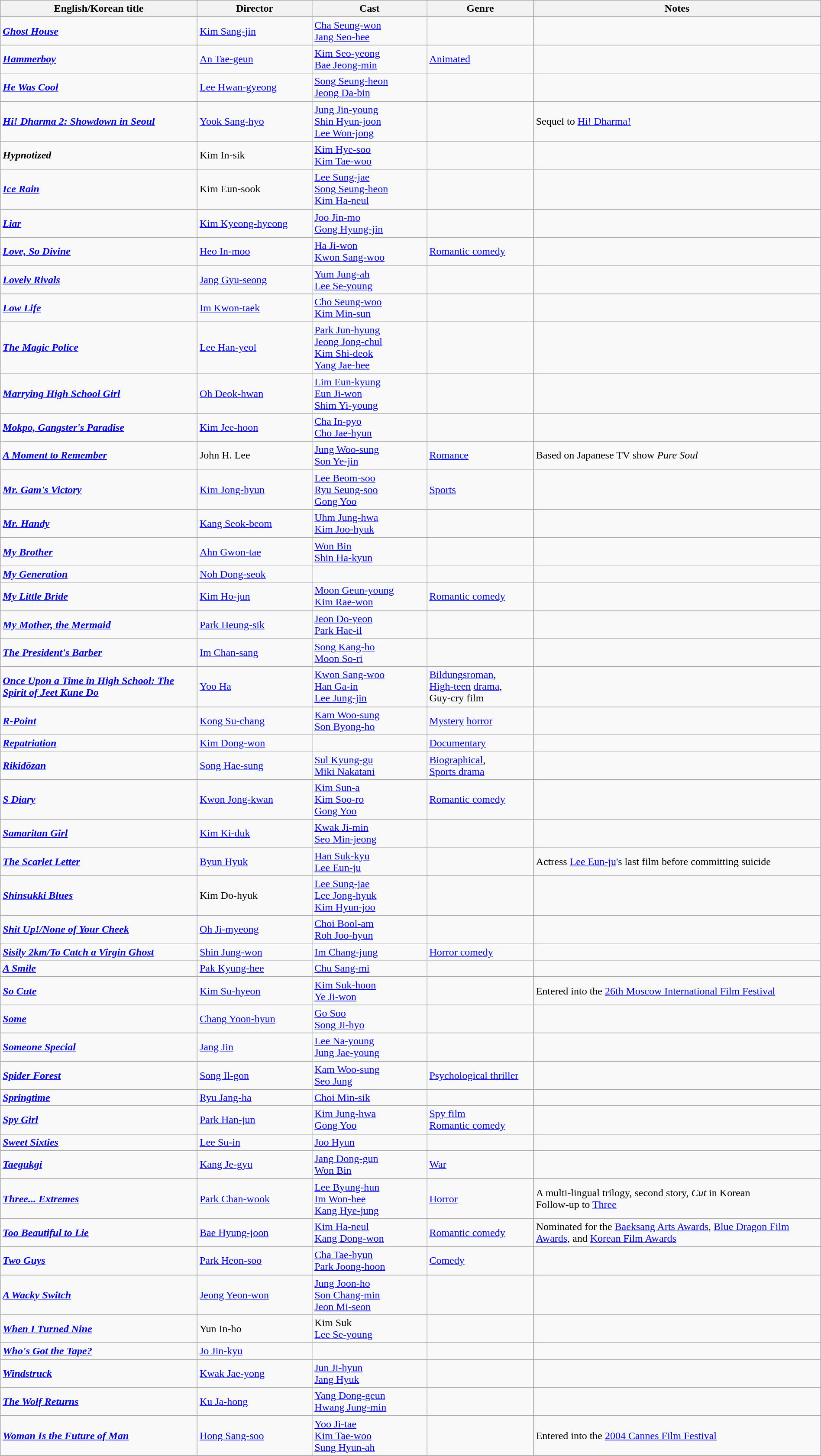<table class="wikitable" width= "100%">
<tr>
<th width=24%>English/Korean title</th>
<th width=14%>Director</th>
<th width=14%>Cast</th>
<th width=13%>Genre</th>
<th width=35%>Notes</th>
</tr>
<tr>
<td><strong><em><a href='#'>Ghost House</a></em></strong></td>
<td><a href='#'>Kim Sang-jin</a></td>
<td><a href='#'>Cha Seung-won</a><br><a href='#'>Jang Seo-hee</a></td>
<td></td>
<td></td>
</tr>
<tr>
<td><strong><em><a href='#'>Hammerboy</a></em></strong></td>
<td><a href='#'>An Tae-geun</a></td>
<td><a href='#'>Kim Seo-yeong</a><br><a href='#'>Bae Jeong-min</a></td>
<td><a href='#'>Animated</a></td>
<td></td>
</tr>
<tr>
<td><strong><em><a href='#'>He Was Cool</a></em></strong></td>
<td><a href='#'>Lee Hwan-gyeong</a></td>
<td><a href='#'>Song Seung-heon</a><br><a href='#'>Jeong Da-bin</a></td>
<td></td>
<td></td>
</tr>
<tr>
<td><strong><em><a href='#'>Hi! Dharma 2: Showdown in Seoul</a></em></strong></td>
<td><a href='#'>Yook Sang-hyo</a></td>
<td><a href='#'>Jung Jin-young</a><br><a href='#'>Shin Hyun-joon</a><br><a href='#'>Lee Won-jong</a></td>
<td></td>
<td>Sequel to <a href='#'>Hi! Dharma!</a></td>
</tr>
<tr>
<td><strong><em>Hypnotized</em></strong></td>
<td>Kim In-sik</td>
<td><a href='#'>Kim Hye-soo</a><br><a href='#'>Kim Tae-woo</a></td>
<td></td>
<td></td>
</tr>
<tr>
<td><strong><em><a href='#'>Ice Rain</a></em></strong></td>
<td>Kim Eun-sook</td>
<td><a href='#'>Lee Sung-jae</a><br><a href='#'>Song Seung-heon</a><br><a href='#'>Kim Ha-neul</a></td>
<td></td>
<td></td>
</tr>
<tr>
<td><strong><em><a href='#'>Liar</a></em></strong></td>
<td><a href='#'>Kim Kyeong-hyeong</a></td>
<td><a href='#'>Joo Jin-mo</a><br><a href='#'>Gong Hyung-jin</a></td>
<td></td>
<td></td>
</tr>
<tr>
<td><strong><em><a href='#'>Love, So Divine</a></em></strong></td>
<td><a href='#'>Heo In-moo</a></td>
<td><a href='#'>Ha Ji-won</a><br><a href='#'>Kwon Sang-woo</a></td>
<td><a href='#'>Romantic comedy</a></td>
<td></td>
</tr>
<tr>
<td><strong><em><a href='#'>Lovely Rivals</a></em></strong></td>
<td><a href='#'>Jang Gyu-seong</a></td>
<td><a href='#'>Yum Jung-ah</a><br><a href='#'>Lee Se-young</a></td>
<td></td>
<td></td>
</tr>
<tr>
<td><strong><em><a href='#'>Low Life</a></em></strong></td>
<td><a href='#'>Im Kwon-taek</a></td>
<td><a href='#'>Cho Seung-woo</a><br><a href='#'>Kim Min-sun</a></td>
<td></td>
<td></td>
</tr>
<tr>
<td><strong><em><a href='#'>The Magic Police</a></em></strong></td>
<td><a href='#'>Lee Han-yeol</a></td>
<td><a href='#'>Park Jun-hyung</a><br><a href='#'>Jeong Jong-chul</a><br><a href='#'>Kim Shi-deok</a><br><a href='#'>Yang Jae-hee</a></td>
<td></td>
<td></td>
</tr>
<tr>
<td><strong><em><a href='#'>Marrying High School Girl</a></em></strong></td>
<td><a href='#'>Oh Deok-hwan</a></td>
<td><a href='#'>Lim Eun-kyung</a><br><a href='#'>Eun Ji-won</a><br><a href='#'>Shim Yi-young</a></td>
<td></td>
<td></td>
</tr>
<tr>
<td><strong><em><a href='#'>Mokpo, Gangster's Paradise</a></em></strong></td>
<td><a href='#'>Kim Jee-hoon</a></td>
<td><a href='#'>Cha In-pyo</a><br><a href='#'>Cho Jae-hyun</a></td>
<td></td>
<td></td>
</tr>
<tr>
<td><strong><em><a href='#'>A Moment to Remember</a></em></strong></td>
<td>John H. Lee</td>
<td><a href='#'>Jung Woo-sung</a><br><a href='#'>Son Ye-jin</a></td>
<td><a href='#'>Romance</a></td>
<td>Based on Japanese TV show <em>Pure Soul</em></td>
</tr>
<tr>
<td><strong><em><a href='#'>Mr. Gam's Victory</a></em></strong></td>
<td><a href='#'>Kim Jong-hyun</a></td>
<td><a href='#'>Lee Beom-soo</a><br><a href='#'>Ryu Seung-soo</a><br><a href='#'>Gong Yoo</a></td>
<td><a href='#'>Sports</a></td>
<td></td>
</tr>
<tr>
<td><strong><em><a href='#'>Mr. Handy</a></em></strong></td>
<td><a href='#'>Kang Seok-beom</a></td>
<td><a href='#'>Uhm Jung-hwa</a><br><a href='#'>Kim Joo-hyuk</a></td>
<td></td>
<td></td>
</tr>
<tr>
<td><strong><em><a href='#'>My Brother</a></em></strong></td>
<td><a href='#'>Ahn Gwon-tae</a></td>
<td><a href='#'>Won Bin</a><br><a href='#'>Shin Ha-kyun</a></td>
<td></td>
</tr>
<tr>
<td><strong><em><a href='#'>My Generation</a></em></strong></td>
<td><a href='#'>Noh Dong-seok</a></td>
<td></td>
<td></td>
<td></td>
</tr>
<tr>
<td><strong><em><a href='#'>My Little Bride</a></em></strong></td>
<td><a href='#'>Kim Ho-jun</a></td>
<td><a href='#'>Moon Geun-young</a><br><a href='#'>Kim Rae-won</a></td>
<td><a href='#'>Romantic comedy</a></td>
<td></td>
</tr>
<tr>
<td><strong><em><a href='#'>My Mother, the Mermaid</a></em></strong></td>
<td><a href='#'>Park Heung-sik</a></td>
<td><a href='#'>Jeon Do-yeon</a><br><a href='#'>Park Hae-il</a></td>
<td></td>
<td></td>
</tr>
<tr>
<td><strong><em><a href='#'>The President's Barber</a></em></strong></td>
<td><a href='#'>Im Chan-sang</a></td>
<td><a href='#'>Song Kang-ho</a><br><a href='#'>Moon So-ri</a></td>
<td></td>
<td></td>
</tr>
<tr>
<td><strong><em><a href='#'>Once Upon a Time in High School: The Spirit of Jeet Kune Do</a></em></strong></td>
<td><a href='#'>Yoo Ha</a></td>
<td><a href='#'>Kwon Sang-woo</a><br><a href='#'>Han Ga-in</a><br><a href='#'>Lee Jung-jin</a></td>
<td><a href='#'>Bildungsroman</a>,<br><a href='#'>High-teen</a> <a href='#'>drama</a>,<br>Guy-cry film</td>
<td></td>
</tr>
<tr>
<td><strong><em><a href='#'>R-Point</a></em></strong></td>
<td><a href='#'>Kong Su-chang</a></td>
<td><a href='#'>Kam Woo-sung</a><br><a href='#'>Son Byong-ho</a></td>
<td><a href='#'>Mystery</a> <a href='#'>horror</a></td>
<td></td>
</tr>
<tr>
<td><strong><em><a href='#'>Repatriation</a></em></strong></td>
<td><a href='#'>Kim Dong-won</a></td>
<td></td>
<td><a href='#'>Documentary</a></td>
<td></td>
</tr>
<tr>
<td><strong><em><a href='#'>Rikidōzan</a></em></strong></td>
<td><a href='#'>Song Hae-sung</a></td>
<td><a href='#'>Sul Kyung-gu</a><br><a href='#'>Miki Nakatani</a></td>
<td><a href='#'>Biographical</a>,<br><a href='#'>Sports drama</a></td>
<td></td>
</tr>
<tr>
<td><strong><em><a href='#'>S Diary</a></em></strong></td>
<td><a href='#'>Kwon Jong-kwan</a></td>
<td><a href='#'>Kim Sun-a</a><br><a href='#'>Kim Soo-ro</a><br><a href='#'>Gong Yoo</a></td>
<td><a href='#'>Romantic comedy</a></td>
<td></td>
</tr>
<tr>
<td><strong><em><a href='#'>Samaritan Girl</a></em></strong></td>
<td><a href='#'>Kim Ki-duk</a></td>
<td><a href='#'>Kwak Ji-min</a><br><a href='#'>Seo Min-jeong</a></td>
<td></td>
<td></td>
</tr>
<tr>
<td><strong><em><a href='#'>The Scarlet Letter</a></em></strong></td>
<td><a href='#'>Byun Hyuk</a></td>
<td><a href='#'>Han Suk-kyu</a><br><a href='#'>Lee Eun-ju</a></td>
<td></td>
<td>Actress <a href='#'>Lee Eun-ju</a>'s last film before committing suicide</td>
</tr>
<tr>
<td><strong><em><a href='#'>Shinsukki Blues</a></em></strong></td>
<td>Kim Do-hyuk</td>
<td><a href='#'>Lee Sung-jae</a><br><a href='#'>Lee Jong-hyuk</a><br><a href='#'>Kim Hyun-joo</a></td>
<td></td>
<td></td>
</tr>
<tr>
<td><strong><em><a href='#'>Shit Up!/None of Your Cheek</a></em></strong></td>
<td><a href='#'>Oh Ji-myeong</a></td>
<td><a href='#'>Choi Bool-am</a><br><a href='#'>Roh Joo-hyun</a></td>
<td></td>
<td></td>
</tr>
<tr>
<td><strong><em><a href='#'>Sisily 2km/To Catch a Virgin Ghost</a></em></strong></td>
<td><a href='#'>Shin Jung-won</a></td>
<td><a href='#'>Im Chang-jung</a></td>
<td><a href='#'>Horror comedy</a></td>
<td></td>
</tr>
<tr>
<td><strong><em><a href='#'>A Smile</a></em></strong></td>
<td><a href='#'>Pak Kyung-hee</a></td>
<td><a href='#'>Chu Sang-mi</a></td>
<td></td>
<td></td>
</tr>
<tr>
<td><strong><em><a href='#'>So Cute</a></em></strong></td>
<td><a href='#'>Kim Su-hyeon</a></td>
<td><a href='#'>Kim Suk-hoon</a><br><a href='#'>Ye Ji-won</a></td>
<td></td>
<td>Entered into the <a href='#'>26th Moscow International Film Festival</a></td>
</tr>
<tr>
<td><strong><em><a href='#'>Some</a></em></strong></td>
<td><a href='#'>Chang Yoon-hyun</a></td>
<td><a href='#'>Go Soo</a><br><a href='#'>Song Ji-hyo</a></td>
<td></td>
<td></td>
</tr>
<tr>
<td><strong><em><a href='#'>Someone Special</a></em></strong></td>
<td><a href='#'>Jang Jin</a></td>
<td><a href='#'>Lee Na-young</a><br><a href='#'>Jung Jae-young</a></td>
<td></td>
<td></td>
</tr>
<tr>
<td><strong><em><a href='#'>Spider Forest</a></em></strong></td>
<td><a href='#'>Song Il-gon</a></td>
<td><a href='#'>Kam Woo-sung</a><br><a href='#'>Seo Jung</a></td>
<td><a href='#'>Psychological thriller</a></td>
<td></td>
</tr>
<tr>
<td><strong><em><a href='#'>Springtime</a></em></strong></td>
<td><a href='#'>Ryu Jang-ha</a></td>
<td><a href='#'>Choi Min-sik</a></td>
<td></td>
<td></td>
</tr>
<tr>
<td><strong><em><a href='#'>Spy Girl</a></em></strong></td>
<td><a href='#'>Park Han-jun</a></td>
<td><a href='#'>Kim Jung-hwa</a><br><a href='#'>Gong Yoo</a></td>
<td><a href='#'>Spy film</a><br><a href='#'>Romantic comedy</a></td>
<td></td>
</tr>
<tr>
<td><strong><em><a href='#'>Sweet Sixties</a></em></strong></td>
<td><a href='#'>Lee Su-in</a></td>
<td><a href='#'>Joo Hyun</a></td>
<td></td>
<td></td>
</tr>
<tr>
<td><strong><em><a href='#'>Taegukgi</a></em></strong></td>
<td><a href='#'>Kang Je-gyu</a></td>
<td><a href='#'>Jang Dong-gun</a><br><a href='#'>Won Bin</a></td>
<td><a href='#'>War</a></td>
<td></td>
</tr>
<tr>
<td><strong><em><a href='#'>Three... Extremes</a></em></strong></td>
<td><a href='#'>Park Chan-wook</a></td>
<td><a href='#'>Lee Byung-hun</a><br><a href='#'>Im Won-hee</a><br><a href='#'>Kang Hye-jung</a></td>
<td><a href='#'>Horror</a></td>
<td>A multi-lingual trilogy, second story, <em>Cut</em> in Korean<br>Follow-up to <a href='#'>Three</a></td>
</tr>
<tr>
<td><strong><em><a href='#'>Too Beautiful to Lie</a></em></strong></td>
<td><a href='#'>Bae Hyung-joon</a></td>
<td><a href='#'>Kim Ha-neul</a><br><a href='#'>Kang Dong-won</a></td>
<td><a href='#'>Romantic comedy</a></td>
<td>Nominated for the <a href='#'>Baeksang Arts Awards</a>, <a href='#'>Blue Dragon Film Awards</a>, and <a href='#'>Korean Film Awards</a></td>
</tr>
<tr>
<td><strong><em><a href='#'>Two Guys</a></em></strong></td>
<td><a href='#'>Park Heon-soo</a></td>
<td><a href='#'>Cha Tae-hyun</a><br><a href='#'>Park Joong-hoon</a></td>
<td><a href='#'>Comedy</a></td>
<td></td>
</tr>
<tr>
<td><strong><em><a href='#'>A Wacky Switch</a></em></strong></td>
<td><a href='#'>Jeong Yeon-won</a></td>
<td><a href='#'>Jung Joon-ho</a><br><a href='#'>Son Chang-min</a><br><a href='#'>Jeon Mi-seon</a></td>
<td></td>
<td></td>
</tr>
<tr>
<td><strong><em><a href='#'>When I Turned Nine</a></em></strong></td>
<td>Yun In-ho</td>
<td>Kim Suk<br><a href='#'>Lee Se-young</a></td>
<td></td>
<td></td>
</tr>
<tr>
<td><strong><em><a href='#'>Who's Got the Tape?</a></em></strong></td>
<td><a href='#'>Jo Jin-kyu</a></td>
<td></td>
<td></td>
<td></td>
</tr>
<tr>
<td><strong><em><a href='#'>Windstruck</a></em></strong></td>
<td><a href='#'>Kwak Jae-yong</a></td>
<td><a href='#'>Jun Ji-hyun</a><br><a href='#'>Jang Hyuk</a></td>
<td></td>
<td></td>
</tr>
<tr>
<td><strong><em><a href='#'>The Wolf Returns</a></em></strong></td>
<td><a href='#'>Ku Ja-hong</a></td>
<td><a href='#'>Yang Dong-geun</a><br><a href='#'>Hwang Jung-min</a></td>
<td></td>
<td></td>
</tr>
<tr>
<td><strong><em><a href='#'>Woman Is the Future of Man</a></em></strong></td>
<td><a href='#'>Hong Sang-soo</a></td>
<td><a href='#'>Yoo Ji-tae</a><br><a href='#'>Kim Tae-woo</a><br><a href='#'>Sung Hyun-ah</a></td>
<td></td>
<td>Entered into the <a href='#'>2004 Cannes Film Festival</a></td>
</tr>
<tr>
</tr>
</table>
